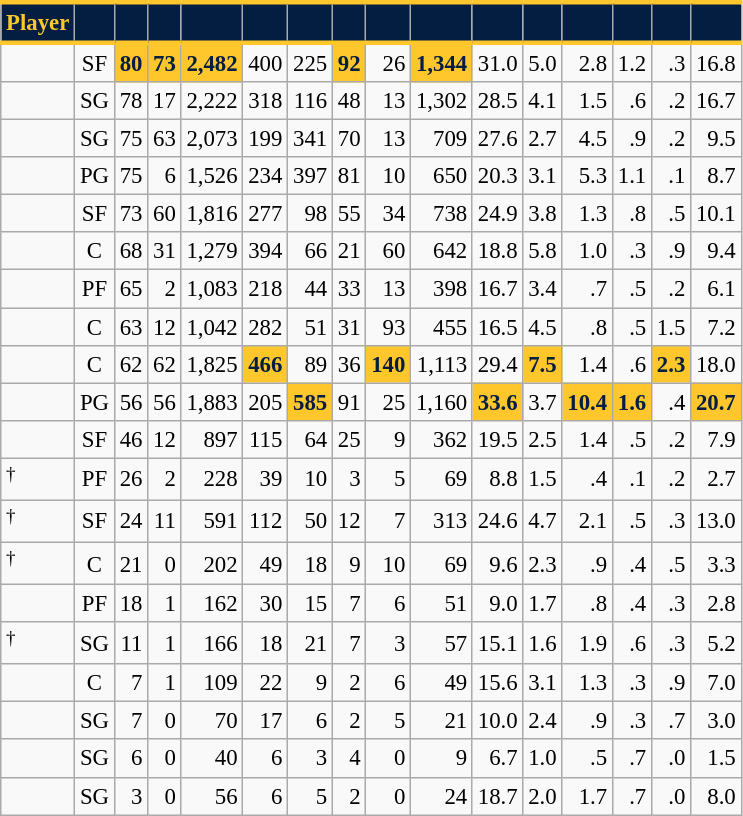<table class="wikitable sortable" style="font-size: 95%; text-align:right;">
<tr>
<th style="background:#041E42; color:#FFC72C; border-top:#FFC72C 3px solid; border-bottom:#FFC72C 3px solid;">Player</th>
<th style="background:#041E42; color:#FFC72C; border-top:#FFC72C 3px solid; border-bottom:#FFC72C 3px solid;"></th>
<th style="background:#041E42; color:#FFC72C; border-top:#FFC72C 3px solid; border-bottom:#FFC72C 3px solid;"></th>
<th style="background:#041E42; color:#FFC72C; border-top:#FFC72C 3px solid; border-bottom:#FFC72C 3px solid;"></th>
<th style="background:#041E42; color:#FFC72C; border-top:#FFC72C 3px solid; border-bottom:#FFC72C 3px solid;"></th>
<th style="background:#041E42; color:#FFC72C; border-top:#FFC72C 3px solid; border-bottom:#FFC72C 3px solid;"></th>
<th style="background:#041E42; color:#FFC72C; border-top:#FFC72C 3px solid; border-bottom:#FFC72C 3px solid;"></th>
<th style="background:#041E42; color:#FFC72C; border-top:#FFC72C 3px solid; border-bottom:#FFC72C 3px solid;"></th>
<th style="background:#041E42; color:#FFC72C; border-top:#FFC72C 3px solid; border-bottom:#FFC72C 3px solid;"></th>
<th style="background:#041E42; color:#FFC72C; border-top:#FFC72C 3px solid; border-bottom:#FFC72C 3px solid;"></th>
<th style="background:#041E42; color:#FFC72C; border-top:#FFC72C 3px solid; border-bottom:#FFC72C 3px solid;"></th>
<th style="background:#041E42; color:#FFC72C; border-top:#FFC72C 3px solid; border-bottom:#FFC72C 3px solid;"></th>
<th style="background:#041E42; color:#FFC72C; border-top:#FFC72C 3px solid; border-bottom:#FFC72C 3px solid;"></th>
<th style="background:#041E42; color:#FFC72C; border-top:#FFC72C 3px solid; border-bottom:#FFC72C 3px solid;"></th>
<th style="background:#041E42; color:#FFC72C; border-top:#FFC72C 3px solid; border-bottom:#FFC72C 3px solid;"></th>
<th style="background:#041E42; color:#FFC72C; border-top:#FFC72C 3px solid; border-bottom:#FFC72C 3px solid;"></th>
</tr>
<tr>
<td style="text-align:left;"></td>
<td style="text-align:center;">SF</td>
<td style="background:#FFC72C; color:#041E42;"><strong>80</strong></td>
<td style="background:#FFC72C; color:#041E42;"><strong>73</strong></td>
<td style="background:#FFC72C; color:#041E42;"><strong>2,482</strong></td>
<td>400</td>
<td>225</td>
<td style="background:#FFC72C; color:#041E42;"><strong>92</strong></td>
<td>26</td>
<td style="background:#FFC72C; color:#041E42;"><strong>1,344</strong></td>
<td>31.0</td>
<td>5.0</td>
<td>2.8</td>
<td>1.2</td>
<td>.3</td>
<td>16.8</td>
</tr>
<tr>
<td style="text-align:left;"></td>
<td style="text-align:center;">SG</td>
<td>78</td>
<td>17</td>
<td>2,222</td>
<td>318</td>
<td>116</td>
<td>48</td>
<td>13</td>
<td>1,302</td>
<td>28.5</td>
<td>4.1</td>
<td>1.5</td>
<td>.6</td>
<td>.2</td>
<td>16.7</td>
</tr>
<tr>
<td style="text-align:left;"></td>
<td style="text-align:center;">SG</td>
<td>75</td>
<td>63</td>
<td>2,073</td>
<td>199</td>
<td>341</td>
<td>70</td>
<td>13</td>
<td>709</td>
<td>27.6</td>
<td>2.7</td>
<td>4.5</td>
<td>.9</td>
<td>.2</td>
<td>9.5</td>
</tr>
<tr>
<td style="text-align:left;"></td>
<td style="text-align:center;">PG</td>
<td>75</td>
<td>6</td>
<td>1,526</td>
<td>234</td>
<td>397</td>
<td>81</td>
<td>10</td>
<td>650</td>
<td>20.3</td>
<td>3.1</td>
<td>5.3</td>
<td>1.1</td>
<td>.1</td>
<td>8.7</td>
</tr>
<tr>
<td style="text-align:left;"></td>
<td style="text-align:center;">SF</td>
<td>73</td>
<td>60</td>
<td>1,816</td>
<td>277</td>
<td>98</td>
<td>55</td>
<td>34</td>
<td>738</td>
<td>24.9</td>
<td>3.8</td>
<td>1.3</td>
<td>.8</td>
<td>.5</td>
<td>10.1</td>
</tr>
<tr>
<td style="text-align:left;"></td>
<td style="text-align:center;">C</td>
<td>68</td>
<td>31</td>
<td>1,279</td>
<td>394</td>
<td>66</td>
<td>21</td>
<td>60</td>
<td>642</td>
<td>18.8</td>
<td>5.8</td>
<td>1.0</td>
<td>.3</td>
<td>.9</td>
<td>9.4</td>
</tr>
<tr>
<td style="text-align:left;"></td>
<td style="text-align:center;">PF</td>
<td>65</td>
<td>2</td>
<td>1,083</td>
<td>218</td>
<td>44</td>
<td>33</td>
<td>13</td>
<td>398</td>
<td>16.7</td>
<td>3.4</td>
<td>.7</td>
<td>.5</td>
<td>.2</td>
<td>6.1</td>
</tr>
<tr>
<td style="text-align:left;"></td>
<td style="text-align:center;">C</td>
<td>63</td>
<td>12</td>
<td>1,042</td>
<td>282</td>
<td>51</td>
<td>31</td>
<td>93</td>
<td>455</td>
<td>16.5</td>
<td>4.5</td>
<td>.8</td>
<td>.5</td>
<td>1.5</td>
<td>7.2</td>
</tr>
<tr>
<td style="text-align:left;"></td>
<td style="text-align:center;">C</td>
<td>62</td>
<td>62</td>
<td>1,825</td>
<td style="background:#FFC72C; color:#041E42;"><strong>466</strong></td>
<td>89</td>
<td>36</td>
<td style="background:#FFC72C; color:#041E42;"><strong>140</strong></td>
<td>1,113</td>
<td>29.4</td>
<td style="background:#FFC72C; color:#041E42;"><strong>7.5</strong></td>
<td>1.4</td>
<td>.6</td>
<td style="background:#FFC72C; color:#041E42;"><strong>2.3</strong></td>
<td>18.0</td>
</tr>
<tr>
<td style="text-align:left;"></td>
<td style="text-align:center;">PG</td>
<td>56</td>
<td>56</td>
<td>1,883</td>
<td>205</td>
<td style="background:#FFC72C; color:#041E42;"><strong>585</strong></td>
<td>91</td>
<td>25</td>
<td>1,160</td>
<td style="background:#FFC72C; color:#041E42;"><strong>33.6</strong></td>
<td>3.7</td>
<td style="background:#FFC72C; color:#041E42;"><strong>10.4</strong></td>
<td style="background:#FFC72C; color:#041E42;"><strong>1.6</strong></td>
<td>.4</td>
<td style="background:#FFC72C; color:#041E42;"><strong>20.7</strong></td>
</tr>
<tr>
<td style="text-align:left;"></td>
<td style="text-align:center;">SF</td>
<td>46</td>
<td>12</td>
<td>897</td>
<td>115</td>
<td>64</td>
<td>25</td>
<td>9</td>
<td>362</td>
<td>19.5</td>
<td>2.5</td>
<td>1.4</td>
<td>.5</td>
<td>.2</td>
<td>7.9</td>
</tr>
<tr>
<td style="text-align:left;"><sup>†</sup></td>
<td style="text-align:center;">PF</td>
<td>26</td>
<td>2</td>
<td>228</td>
<td>39</td>
<td>10</td>
<td>3</td>
<td>5</td>
<td>69</td>
<td>8.8</td>
<td>1.5</td>
<td>.4</td>
<td>.1</td>
<td>.2</td>
<td>2.7</td>
</tr>
<tr>
<td style="text-align:left;"><sup>†</sup></td>
<td style="text-align:center;">SF</td>
<td>24</td>
<td>11</td>
<td>591</td>
<td>112</td>
<td>50</td>
<td>12</td>
<td>7</td>
<td>313</td>
<td>24.6</td>
<td>4.7</td>
<td>2.1</td>
<td>.5</td>
<td>.3</td>
<td>13.0</td>
</tr>
<tr>
<td style="text-align:left;"><sup>†</sup></td>
<td style="text-align:center;">C</td>
<td>21</td>
<td>0</td>
<td>202</td>
<td>49</td>
<td>18</td>
<td>9</td>
<td>10</td>
<td>69</td>
<td>9.6</td>
<td>2.3</td>
<td>.9</td>
<td>.4</td>
<td>.5</td>
<td>3.3</td>
</tr>
<tr>
<td style="text-align:left;"></td>
<td style="text-align:center;">PF</td>
<td>18</td>
<td>1</td>
<td>162</td>
<td>30</td>
<td>15</td>
<td>7</td>
<td>6</td>
<td>51</td>
<td>9.0</td>
<td>1.7</td>
<td>.8</td>
<td>.4</td>
<td>.3</td>
<td>2.8</td>
</tr>
<tr>
<td style="text-align:left;"><sup>†</sup></td>
<td style="text-align:center;">SG</td>
<td>11</td>
<td>1</td>
<td>166</td>
<td>18</td>
<td>21</td>
<td>7</td>
<td>3</td>
<td>57</td>
<td>15.1</td>
<td>1.6</td>
<td>1.9</td>
<td>.6</td>
<td>.3</td>
<td>5.2</td>
</tr>
<tr>
<td style="text-align:left;"></td>
<td style="text-align:center;">C</td>
<td>7</td>
<td>1</td>
<td>109</td>
<td>22</td>
<td>9</td>
<td>2</td>
<td>6</td>
<td>49</td>
<td>15.6</td>
<td>3.1</td>
<td>1.3</td>
<td>.3</td>
<td>.9</td>
<td>7.0</td>
</tr>
<tr>
<td style="text-align:left;"></td>
<td style="text-align:center;">SG</td>
<td>7</td>
<td>0</td>
<td>70</td>
<td>17</td>
<td>6</td>
<td>2</td>
<td>5</td>
<td>21</td>
<td>10.0</td>
<td>2.4</td>
<td>.9</td>
<td>.3</td>
<td>.7</td>
<td>3.0</td>
</tr>
<tr>
<td style="text-align:left;"></td>
<td style="text-align:center;">SG</td>
<td>6</td>
<td>0</td>
<td>40</td>
<td>6</td>
<td>3</td>
<td>4</td>
<td>0</td>
<td>9</td>
<td>6.7</td>
<td>1.0</td>
<td>.5</td>
<td>.7</td>
<td>.0</td>
<td>1.5</td>
</tr>
<tr>
<td style="text-align:left;"></td>
<td style="text-align:center;">SG</td>
<td>3</td>
<td>0</td>
<td>56</td>
<td>6</td>
<td>5</td>
<td>2</td>
<td>0</td>
<td>24</td>
<td>18.7</td>
<td>2.0</td>
<td>1.7</td>
<td>.7</td>
<td>.0</td>
<td>8.0</td>
</tr>
</table>
